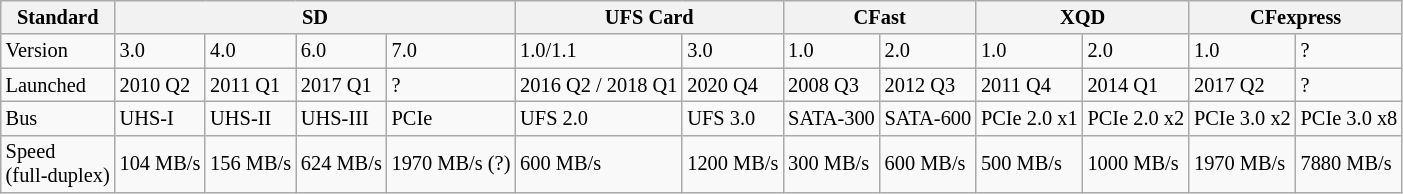<table class="wikitable" style="font-size: 85%;">
<tr>
<th>Standard</th>
<th colspan="4">SD</th>
<th colspan="2">UFS Card</th>
<th colspan="2">CFast</th>
<th colspan="2">XQD</th>
<th colspan="2">CFexpress</th>
</tr>
<tr>
<td>Version</td>
<td>3.0</td>
<td>4.0</td>
<td>6.0</td>
<td>7.0</td>
<td>1.0/1.1</td>
<td>3.0</td>
<td>1.0</td>
<td>2.0</td>
<td>1.0</td>
<td>2.0</td>
<td>1.0</td>
<td>?</td>
</tr>
<tr>
<td>Launched</td>
<td>2010 Q2</td>
<td>2011 Q1</td>
<td>2017 Q1</td>
<td>?</td>
<td>2016 Q2 / 2018 Q1</td>
<td>2020 Q4</td>
<td>2008 Q3</td>
<td>2012 Q3</td>
<td>2011 Q4</td>
<td>2014 Q1</td>
<td>2017 Q2</td>
<td>?</td>
</tr>
<tr>
<td>Bus</td>
<td>UHS-I</td>
<td>UHS-II</td>
<td>UHS-III</td>
<td>PCIe</td>
<td>UFS 2.0</td>
<td>UFS 3.0</td>
<td>SATA-300</td>
<td>SATA-600</td>
<td>PCIe 2.0 x1</td>
<td>PCIe 2.0 x2</td>
<td>PCIe 3.0 x2</td>
<td>PCIe 3.0 x8</td>
</tr>
<tr>
<td>Speed<br>(full-duplex)</td>
<td>104 MB/s</td>
<td>156 MB/s</td>
<td>624 MB/s</td>
<td>1970 MB/s (?)</td>
<td>600 MB/s</td>
<td>1200 MB/s</td>
<td>300 MB/s</td>
<td>600 MB/s</td>
<td>500 MB/s</td>
<td>1000 MB/s</td>
<td>1970 MB/s</td>
<td>7880 MB/s</td>
</tr>
</table>
